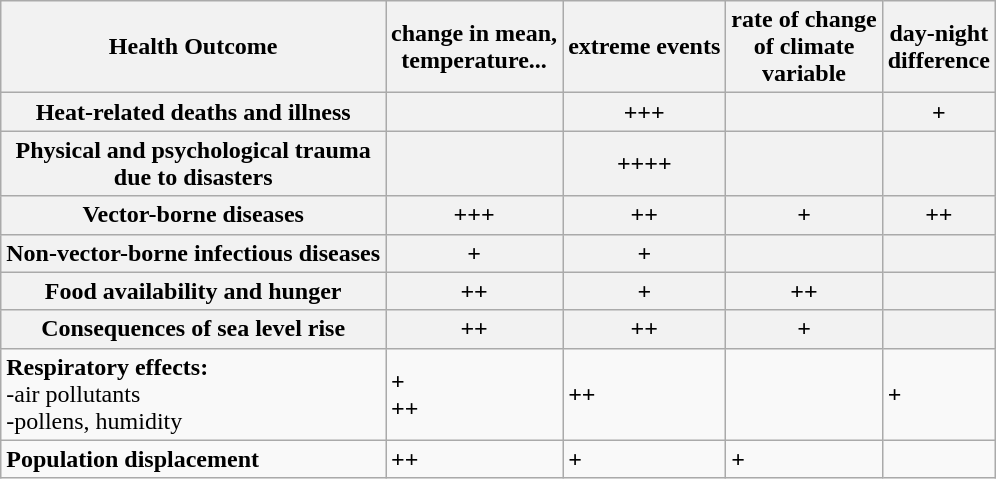<table class="wikitable">
<tr>
<th>Health Outcome</th>
<th>change in mean,<br>temperature...</th>
<th>extreme events</th>
<th>rate of change<br>of climate<br>variable</th>
<th>day-night<br>difference</th>
</tr>
<tr>
<th>Heat-related deaths and illness</th>
<th></th>
<th><strong>+++</strong></th>
<th></th>
<th><strong>+</strong></th>
</tr>
<tr>
<th>Physical and psychological trauma<br>due to disasters</th>
<th></th>
<th><strong>++++</strong></th>
<th></th>
<th></th>
</tr>
<tr>
<th>Vector-borne diseases</th>
<th><strong>+++</strong></th>
<th><strong>++</strong></th>
<th><strong>+</strong></th>
<th><strong>++</strong></th>
</tr>
<tr>
<th>Non-vector-borne infectious diseases</th>
<th><strong>+</strong></th>
<th><strong>+</strong></th>
<th></th>
<th></th>
</tr>
<tr>
<th>Food availability and hunger</th>
<th><strong>++</strong></th>
<th><strong>+</strong></th>
<th><strong>++</strong></th>
<th></th>
</tr>
<tr>
<th>Consequences of sea level rise</th>
<th><strong>++</strong></th>
<th><strong>++</strong></th>
<th><strong>+</strong></th>
<th></th>
</tr>
<tr>
<td><strong>Respiratory effects:</strong><br>-air pollutants<br>-pollens, humidity</td>
<td><strong>+</strong><br><strong>++</strong></td>
<td><strong>++</strong></td>
<td></td>
<td><strong>+</strong></td>
</tr>
<tr>
<td><strong>Population displacement</strong></td>
<td><strong>++</strong></td>
<td><strong>+</strong></td>
<td><strong>+</strong></td>
<td></td>
</tr>
</table>
